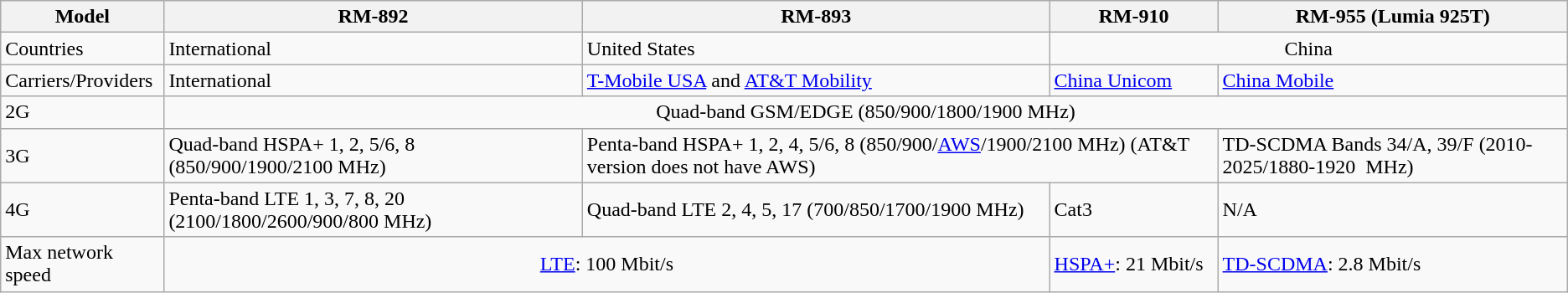<table class="wikitable">
<tr>
<th>Model</th>
<th>RM-892</th>
<th>RM-893</th>
<th>RM-910</th>
<th>RM-955 (Lumia 925T)</th>
</tr>
<tr>
<td>Countries</td>
<td>International</td>
<td>United States</td>
<td colspan="2" style="text-align: center;">China</td>
</tr>
<tr>
<td>Carriers/Providers</td>
<td>International</td>
<td><a href='#'>T-Mobile USA</a> and <a href='#'>AT&T Mobility</a></td>
<td><a href='#'>China Unicom</a></td>
<td><a href='#'>China Mobile</a></td>
</tr>
<tr>
<td>2G</td>
<td colspan="4" style="text-align: center;">Quad-band GSM/EDGE (850/900/1800/1900 MHz)</td>
</tr>
<tr>
<td>3G</td>
<td>Quad-band HSPA+ 1, 2, 5/6, 8 (850/900/1900/2100 MHz)</td>
<td colspan="2">Penta-band HSPA+ 1, 2, 4, 5/6, 8 (850/900/<a href='#'>AWS</a>/1900/2100 MHz) (AT&T version does not have AWS)</td>
<td>TD-SCDMA Bands 34/A, 39/F (2010-2025/1880-1920  MHz)</td>
</tr>
<tr>
<td>4G</td>
<td>Penta-band LTE 1, 3, 7, 8, 20 (2100/1800/2600/900/800 MHz)</td>
<td>Quad-band LTE 2, 4, 5, 17 (700/850/1700/1900 MHz)</td>
<td>Cat3</td>
<td>N/A</td>
</tr>
<tr>
<td>Max network speed</td>
<td colspan="2" style="text-align: center;"><a href='#'>LTE</a>: 100 Mbit/s</td>
<td><a href='#'>HSPA+</a>: 21 Mbit/s</td>
<td><a href='#'>TD-SCDMA</a>: 2.8 Mbit/s</td>
</tr>
</table>
